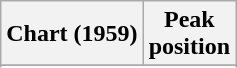<table class="wikitable sortable">
<tr>
<th>Chart (1959)</th>
<th>Peak<br>position</th>
</tr>
<tr>
</tr>
<tr>
</tr>
</table>
